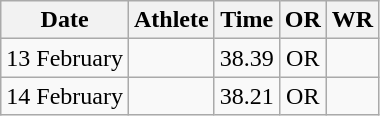<table class="wikitable" style="text-align:center">
<tr>
<th>Date</th>
<th>Athlete</th>
<th>Time</th>
<th>OR</th>
<th>WR</th>
</tr>
<tr>
<td>13 February</td>
<td></td>
<td>38.39</td>
<td>OR</td>
<td></td>
</tr>
<tr>
<td>14 February</td>
<td></td>
<td>38.21</td>
<td>OR</td>
<td></td>
</tr>
</table>
